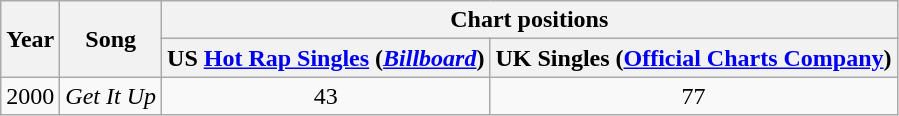<table class="wikitable">
<tr>
<th rowspan="2"><strong>Year</strong></th>
<th rowspan="2"><strong>Song</strong></th>
<th colspan="4"><strong>Chart positions</strong></th>
</tr>
<tr>
<th>US <a href='#'>Hot Rap Singles</a> (<a href='#'><em>Billboard</em></a>)</th>
<th>UK Singles (<a href='#'>Official Charts Company</a>)</th>
</tr>
<tr>
<td>2000</td>
<td><em>Get It Up</em></td>
<td align="center">43</td>
<td align="center">77</td>
</tr>
</table>
